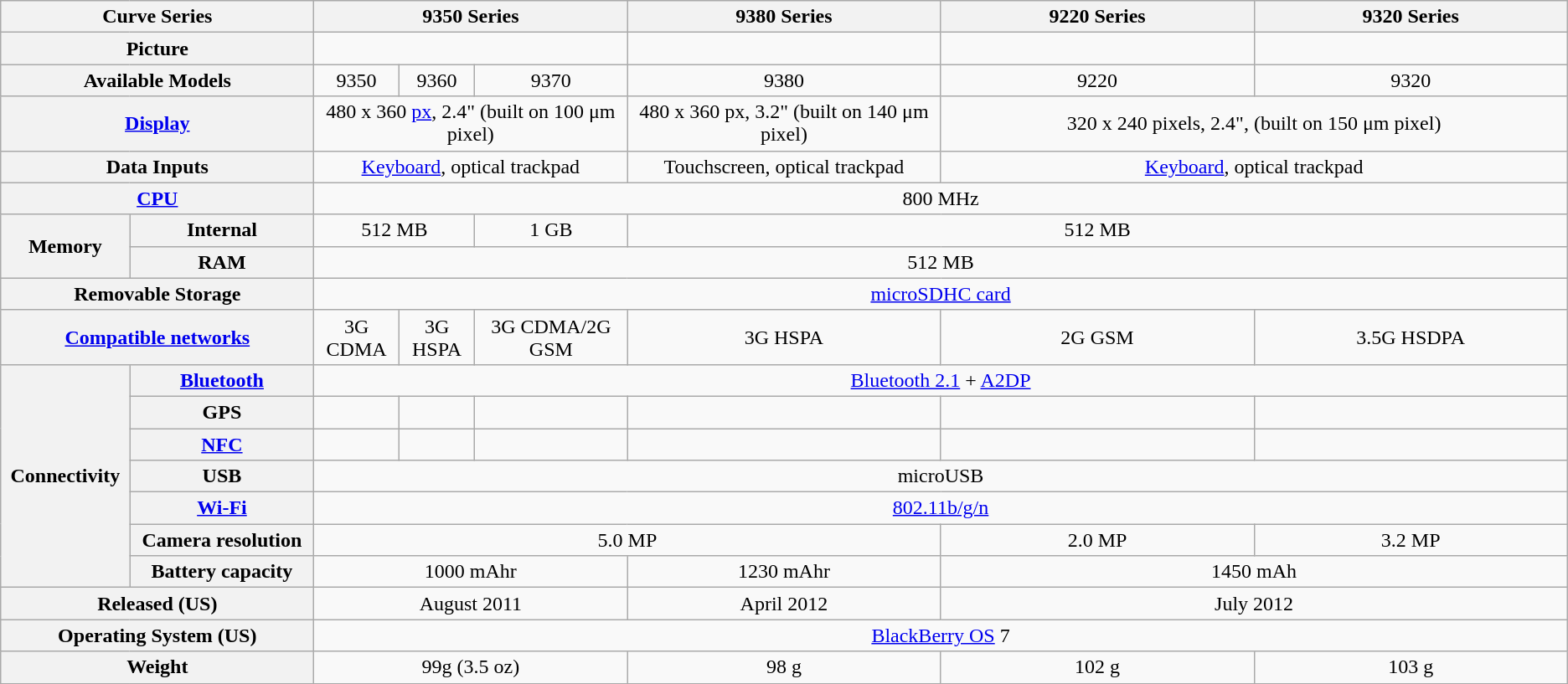<table class="wikitable" style="text-align:center">
<tr>
<th colspan=2 style="width:20%;">Curve Series</th>
<th colspan=3 style="width:20%;">9350 Series</th>
<th style="width:20%;">9380 Series</th>
<th style="width:20%;">9220 Series</th>
<th style="width:20%;">9320 Series</th>
</tr>
<tr>
<th colspan=2>Picture</th>
<td colspan=3></td>
<td colspan=1></td>
<td colspan=1></td>
<td colspan=1></td>
</tr>
<tr>
<th colspan=2>Available Models</th>
<td>9350</td>
<td>9360</td>
<td>9370</td>
<td>9380</td>
<td>9220</td>
<td>9320</td>
</tr>
<tr>
<th colspan=2><a href='#'>Display</a> </th>
<td colspan=3>480 x 360 <a href='#'>px</a>, 2.4" (built on 100 μm pixel)</td>
<td>480 x 360 px, 3.2" (built on 140 μm pixel)</td>
<td colspan=2>320 x 240 pixels, 2.4", (built on 150 μm pixel)</td>
</tr>
<tr>
<th colspan=2>Data Inputs</th>
<td colspan=3><a href='#'>Keyboard</a>, optical trackpad</td>
<td>Touchscreen, optical trackpad</td>
<td colspan=2><a href='#'>Keyboard</a>, optical trackpad</td>
</tr>
<tr>
<th colspan=2><a href='#'>CPU</a></th>
<td colspan=6>800 MHz</td>
</tr>
<tr>
<th rowspan=2>Memory</th>
<th>Internal</th>
<td colspan=2>512 MB</td>
<td>1 GB</td>
<td colspan=3>512 MB</td>
</tr>
<tr>
<th>RAM</th>
<td colspan=6>512 MB</td>
</tr>
<tr>
<th colspan=2>Removable Storage</th>
<td colspan=6><a href='#'>microSDHC card</a></td>
</tr>
<tr>
<th colspan=2><a href='#'>Compatible networks</a></th>
<td>3G CDMA</td>
<td>3G HSPA</td>
<td>3G CDMA/2G GSM</td>
<td>3G HSPA</td>
<td>2G GSM</td>
<td>3.5G HSDPA</td>
</tr>
<tr>
<th rowspan=7>Connectivity</th>
<th><a href='#'>Bluetooth</a></th>
<td colspan=6><a href='#'>Bluetooth 2.1</a> + <a href='#'>A2DP</a></td>
</tr>
<tr>
<th>GPS</th>
<td></td>
<td></td>
<td></td>
<td></td>
<td></td>
<td></td>
</tr>
<tr>
<th><a href='#'>NFC</a></th>
<td></td>
<td></td>
<td></td>
<td></td>
<td></td>
<td></td>
</tr>
<tr>
<th>USB</th>
<td colspan=6>microUSB</td>
</tr>
<tr>
<th><a href='#'>Wi-Fi</a></th>
<td colspan=6><a href='#'>802.11b/g/n</a></td>
</tr>
<tr>
<th>Camera resolution </th>
<td colspan=4>5.0 MP</td>
<td>2.0 MP</td>
<td>3.2 MP</td>
</tr>
<tr>
<th>Battery capacity </th>
<td colspan=3>1000 mAhr</td>
<td>1230 mAhr</td>
<td colspan=2>1450 mAh</td>
</tr>
<tr>
<th colspan=2>Released (US)</th>
<td colspan=3>August 2011</td>
<td>April 2012</td>
<td colspan=2>July 2012</td>
</tr>
<tr>
<th colspan=2>Operating System (US)</th>
<td colspan=6><a href='#'>BlackBerry OS</a> 7</td>
</tr>
<tr>
<th colspan=2>Weight</th>
<td colspan=3>99g (3.5 oz)</td>
<td>98 g</td>
<td>102 g</td>
<td>103 g</td>
</tr>
<tr>
</tr>
</table>
